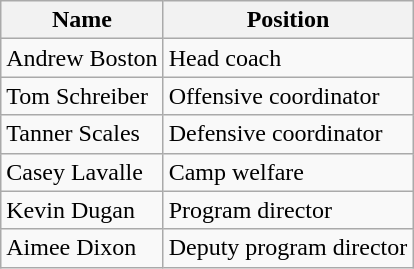<table class="wikitable">
<tr>
<th>Name</th>
<th>Position</th>
</tr>
<tr>
<td>Andrew Boston</td>
<td>Head coach</td>
</tr>
<tr>
<td>Tom Schreiber</td>
<td>Offensive coordinator</td>
</tr>
<tr>
<td>Tanner Scales</td>
<td>Defensive coordinator</td>
</tr>
<tr>
<td>Casey Lavalle</td>
<td>Camp welfare</td>
</tr>
<tr>
<td>Kevin Dugan</td>
<td>Program director</td>
</tr>
<tr>
<td>Aimee Dixon</td>
<td>Deputy program director</td>
</tr>
</table>
